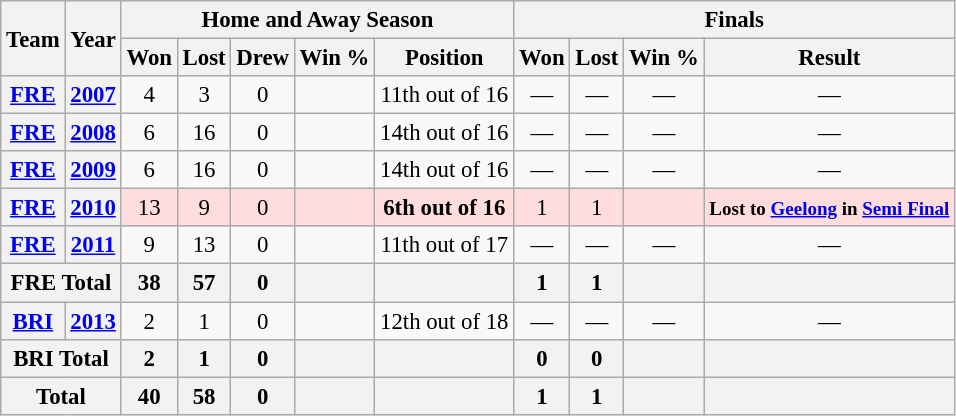<table class="wikitable" style="font-size: 95%; text-align:center;">
<tr>
<th rowspan="2">Team</th>
<th rowspan="2">Year</th>
<th colspan="5">Home and Away Season</th>
<th colspan="4">Finals</th>
</tr>
<tr>
<th>Won</th>
<th>Lost</th>
<th>Drew</th>
<th>Win %</th>
<th>Position</th>
<th>Won</th>
<th>Lost</th>
<th>Win %</th>
<th>Result</th>
</tr>
<tr>
<th><a href='#'>FRE</a></th>
<th><a href='#'>2007</a></th>
<td>4</td>
<td>3</td>
<td>0</td>
<td></td>
<td>11th out of 16</td>
<td>—</td>
<td>—</td>
<td>—</td>
<td>—</td>
</tr>
<tr>
<th><a href='#'>FRE</a></th>
<th><a href='#'>2008</a></th>
<td>6</td>
<td>16</td>
<td>0</td>
<td></td>
<td>14th out of 16</td>
<td>—</td>
<td>—</td>
<td>—</td>
<td>—</td>
</tr>
<tr>
<th><a href='#'>FRE</a></th>
<th><a href='#'>2009</a></th>
<td>6</td>
<td>16</td>
<td>0</td>
<td></td>
<td>14th out of 16</td>
<td>—</td>
<td>—</td>
<td>—</td>
<td>—</td>
</tr>
<tr ! style="background:#fdd;">
<th><a href='#'>FRE</a></th>
<th><a href='#'>2010</a></th>
<td>13</td>
<td>9</td>
<td>0</td>
<td></td>
<td><strong>6th out of 16</strong></td>
<td>1</td>
<td>1</td>
<td></td>
<td><small><strong>Lost to <a href='#'>Geelong</a> in <a href='#'>Semi Final</a></strong></small></td>
</tr>
<tr>
<th><a href='#'>FRE</a></th>
<th><a href='#'>2011</a></th>
<td>9</td>
<td>13</td>
<td>0</td>
<td></td>
<td>11th out of 17</td>
<td>—</td>
<td>—</td>
<td>—</td>
<td>—</td>
</tr>
<tr>
<th colspan="2">FRE Total</th>
<th>38</th>
<th>57</th>
<th>0</th>
<th></th>
<th></th>
<th>1</th>
<th>1</th>
<th></th>
<th></th>
</tr>
<tr>
<th><a href='#'>BRI</a></th>
<th><a href='#'>2013</a></th>
<td>2</td>
<td>1</td>
<td>0</td>
<td></td>
<td>12th out of 18</td>
<td>—</td>
<td>—</td>
<td>—</td>
<td>—</td>
</tr>
<tr>
<th colspan="2">BRI Total</th>
<th>2</th>
<th>1</th>
<th>0</th>
<th></th>
<th></th>
<th>0</th>
<th>0</th>
<th></th>
<th></th>
</tr>
<tr>
<th colspan="2">Total</th>
<th>40</th>
<th>58</th>
<th>0</th>
<th></th>
<th></th>
<th>1</th>
<th>1</th>
<th></th>
<th></th>
</tr>
</table>
